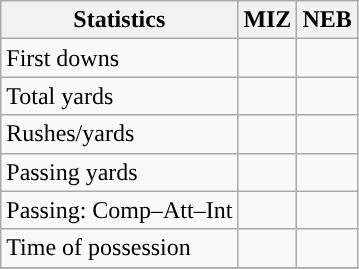<table class="wikitable" style="float: left;">
<tr>
<th>Statistics</th>
<th>MIZ</th>
<th>NEB</th>
</tr>
<tr>
<td>First downs</td>
<td></td>
<td></td>
</tr>
<tr>
<td>Total yards</td>
<td></td>
<td></td>
</tr>
<tr>
<td>Rushes/yards</td>
<td></td>
<td></td>
</tr>
<tr>
<td>Passing yards</td>
<td></td>
<td></td>
</tr>
<tr>
<td>Passing: Comp–Att–Int</td>
<td></td>
<td></td>
</tr>
<tr>
<td>Time of possession</td>
<td></td>
<td></td>
</tr>
<tr>
</tr>
</table>
